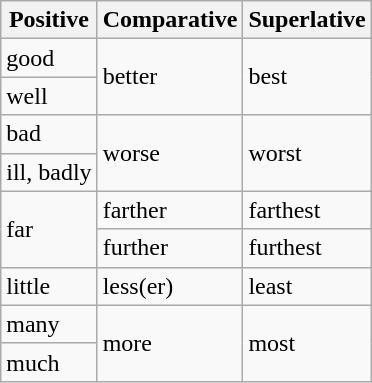<table class="wikitable">
<tr>
<th>Positive</th>
<th>Comparative</th>
<th>Superlative</th>
</tr>
<tr>
<td>good</td>
<td rowspan="2">better</td>
<td rowspan="2">best</td>
</tr>
<tr>
<td>well</td>
</tr>
<tr>
<td>bad</td>
<td rowspan="2">worse</td>
<td rowspan="2">worst</td>
</tr>
<tr>
<td>ill, badly</td>
</tr>
<tr>
<td rowspan="2">far</td>
<td>farther</td>
<td>farthest</td>
</tr>
<tr>
<td>further</td>
<td>furthest</td>
</tr>
<tr>
<td>little</td>
<td>less(er)</td>
<td>least</td>
</tr>
<tr>
<td>many</td>
<td rowspan="2">more</td>
<td rowspan="2">most</td>
</tr>
<tr>
<td>much</td>
</tr>
</table>
